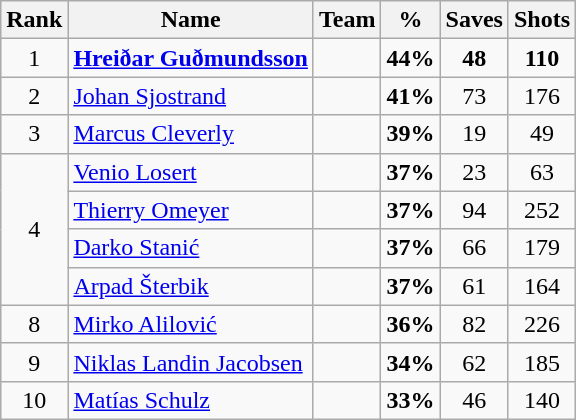<table class="wikitable" style="text-align: center;">
<tr>
<th>Rank</th>
<th>Name</th>
<th>Team</th>
<th>%</th>
<th>Saves</th>
<th>Shots</th>
</tr>
<tr>
<td>1</td>
<td align="left"><strong><a href='#'>Hreiðar Guðmundsson</a></strong></td>
<td align="left"><strong></strong></td>
<td><strong>44%</strong></td>
<td><strong>48</strong></td>
<td><strong>110</strong></td>
</tr>
<tr>
<td>2</td>
<td align="left"><a href='#'>Johan Sjostrand</a></td>
<td align="left"></td>
<td><strong>41%</strong></td>
<td>73</td>
<td>176</td>
</tr>
<tr>
<td>3</td>
<td align="left"><a href='#'>Marcus Cleverly</a></td>
<td align="left"></td>
<td><strong>39%</strong></td>
<td>19</td>
<td>49</td>
</tr>
<tr>
<td rowspan=4>4</td>
<td align="left"><a href='#'>Venio Losert</a></td>
<td align="left"></td>
<td><strong>37%</strong></td>
<td>23</td>
<td>63</td>
</tr>
<tr>
<td align="left"><a href='#'>Thierry Omeyer</a></td>
<td align="left"></td>
<td><strong>37%</strong></td>
<td>94</td>
<td>252</td>
</tr>
<tr>
<td align="left"><a href='#'>Darko Stanić</a></td>
<td align="left"></td>
<td><strong>37%</strong></td>
<td>66</td>
<td>179</td>
</tr>
<tr>
<td align="left"><a href='#'>Arpad Šterbik</a></td>
<td align="left"></td>
<td><strong>37%</strong></td>
<td>61</td>
<td>164</td>
</tr>
<tr>
<td>8</td>
<td align="left"><a href='#'>Mirko Alilović</a></td>
<td align="left"></td>
<td><strong>36%</strong></td>
<td>82</td>
<td>226</td>
</tr>
<tr>
<td>9</td>
<td align="left"><a href='#'>Niklas Landin Jacobsen</a></td>
<td align="left"></td>
<td><strong>34%</strong></td>
<td>62</td>
<td>185</td>
</tr>
<tr>
<td>10</td>
<td align="left"><a href='#'>Matías Schulz</a></td>
<td align="left"></td>
<td><strong>33%</strong></td>
<td>46</td>
<td>140</td>
</tr>
</table>
